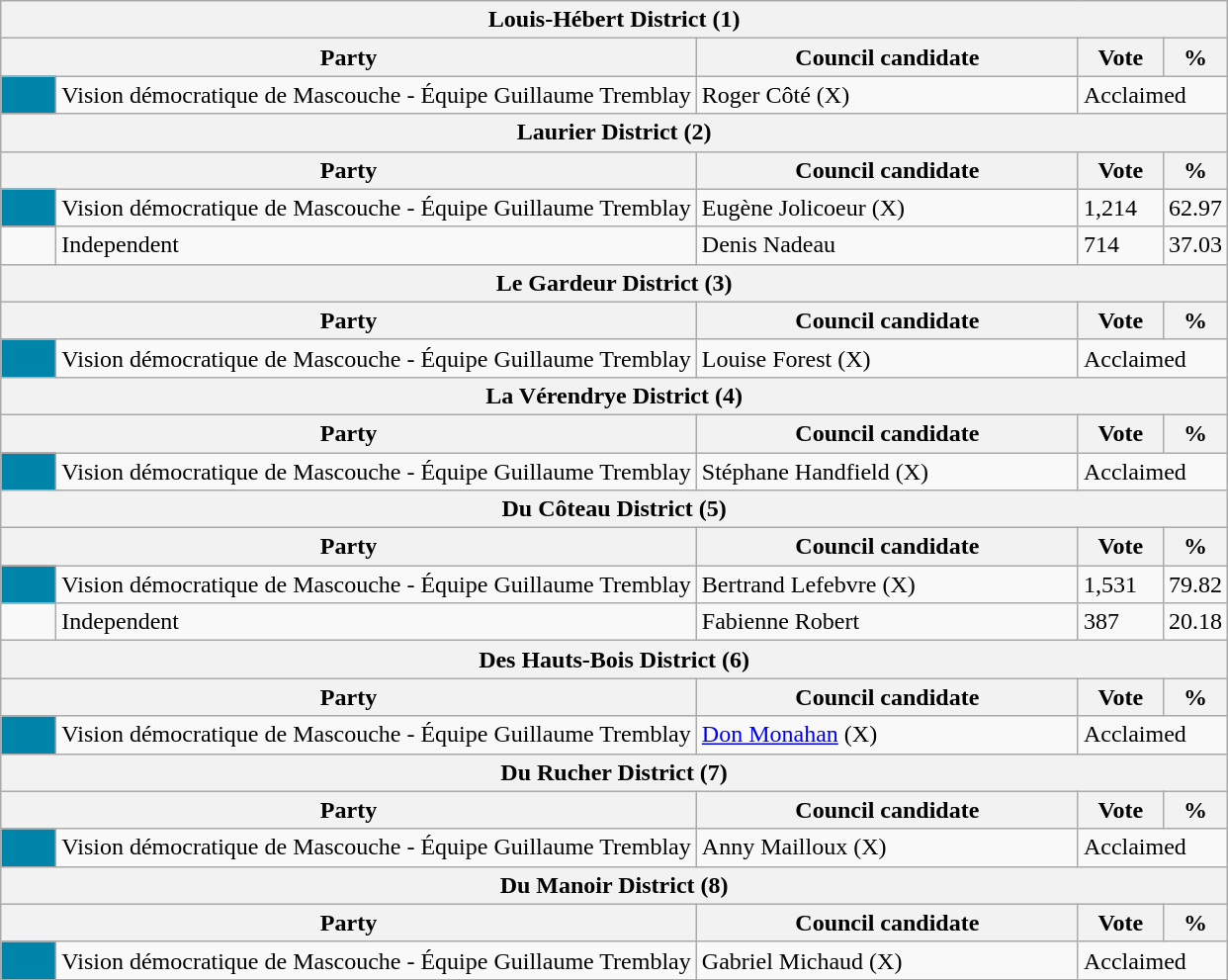<table class="wikitable">
<tr>
<th colspan="5">Louis-Hébert District (1)</th>
</tr>
<tr>
<th bgcolor="#DDDDFF" width="230px" colspan="2">Party</th>
<th bgcolor="#DDDDFF" width="250px">Council candidate</th>
<th bgcolor="#DDDDFF" width="50px">Vote</th>
<th bgcolor="#DDDDFF" width="30px">%</th>
</tr>
<tr>
<td bgcolor=#0084AA width="30px"> </td>
<td>Vision démocratique de Mascouche - Équipe Guillaume Tremblay</td>
<td>Roger Côté (X)</td>
<td colspan="2">Acclaimed</td>
</tr>
<tr>
<th colspan="5">Laurier District (2)</th>
</tr>
<tr>
<th bgcolor="#DDDDFF" width="230px" colspan="2">Party</th>
<th bgcolor="#DDDDFF" width="250px">Council candidate</th>
<th bgcolor="#DDDDFF" width="50px">Vote</th>
<th bgcolor="#DDDDFF" width="30px">%</th>
</tr>
<tr>
<td bgcolor=#0084AA width="30px"> </td>
<td>Vision démocratique de Mascouche - Équipe Guillaume Tremblay</td>
<td>Eugène Jolicoeur (X)</td>
<td>1,214</td>
<td>62.97</td>
</tr>
<tr>
<td> </td>
<td>Independent</td>
<td>Denis Nadeau</td>
<td>714</td>
<td>37.03</td>
</tr>
<tr>
<th colspan="5">Le Gardeur District (3)</th>
</tr>
<tr>
<th bgcolor="#DDDDFF" width="230px" colspan="2">Party</th>
<th bgcolor="#DDDDFF" width="250px">Council candidate</th>
<th bgcolor="#DDDDFF" width="50px">Vote</th>
<th bgcolor="#DDDDFF" width="30px">%</th>
</tr>
<tr>
<td bgcolor=#0084AA width="30px"> </td>
<td>Vision démocratique de Mascouche - Équipe Guillaume Tremblay</td>
<td>Louise Forest (X)</td>
<td colspan="2">Acclaimed</td>
</tr>
<tr>
<th colspan="5">La Vérendrye District (4)</th>
</tr>
<tr>
<th bgcolor="#DDDDFF" width="230px" colspan="2">Party</th>
<th bgcolor="#DDDDFF" width="250px">Council candidate</th>
<th bgcolor="#DDDDFF" width="50px">Vote</th>
<th bgcolor="#DDDDFF" width="30px">%</th>
</tr>
<tr>
<td bgcolor=#0084AA width="30px"> </td>
<td>Vision démocratique de Mascouche - Équipe Guillaume Tremblay</td>
<td>Stéphane Handfield (X)</td>
<td colspan="2">Acclaimed</td>
</tr>
<tr>
<th colspan="5">Du Côteau District (5)</th>
</tr>
<tr>
<th bgcolor="#DDDDFF" width="230px" colspan="2">Party</th>
<th bgcolor="#DDDDFF" width="250px">Council candidate</th>
<th bgcolor="#DDDDFF" width="50px">Vote</th>
<th bgcolor="#DDDDFF" width="30px">%</th>
</tr>
<tr>
<td bgcolor=#0084AA width="30px"> </td>
<td>Vision démocratique de Mascouche - Équipe Guillaume Tremblay</td>
<td>Bertrand Lefebvre (X)</td>
<td>1,531</td>
<td>79.82</td>
</tr>
<tr>
<td> </td>
<td>Independent</td>
<td>Fabienne Robert</td>
<td>387</td>
<td>20.18</td>
</tr>
<tr>
<th colspan="5">Des Hauts-Bois District (6)</th>
</tr>
<tr>
<th bgcolor="#DDDDFF" width="230px" colspan="2">Party</th>
<th bgcolor="#DDDDFF" width="250px">Council candidate</th>
<th bgcolor="#DDDDFF" width="50px">Vote</th>
<th bgcolor="#DDDDFF" width="30px">%</th>
</tr>
<tr>
<td bgcolor=#0084AA width="30px"> </td>
<td>Vision démocratique de Mascouche - Équipe Guillaume Tremblay</td>
<td><a href='#'>Don Monahan</a> (X)</td>
<td colspan="2">Acclaimed</td>
</tr>
<tr>
<th colspan="5">Du Rucher District (7)</th>
</tr>
<tr>
<th bgcolor="#DDDDFF" width="230px" colspan="2">Party</th>
<th bgcolor="#DDDDFF" width="250px">Council candidate</th>
<th bgcolor="#DDDDFF" width="50px">Vote</th>
<th bgcolor="#DDDDFF" width="30px">%</th>
</tr>
<tr>
<td bgcolor=#0084AA width="30px"> </td>
<td>Vision démocratique de Mascouche - Équipe Guillaume Tremblay</td>
<td>Anny Mailloux (X)</td>
<td colspan="2">Acclaimed</td>
</tr>
<tr>
<th colspan="5">Du Manoir District (8)</th>
</tr>
<tr>
<th bgcolor="#DDDDFF" width="230px" colspan="2">Party</th>
<th bgcolor="#DDDDFF" width="250px">Council candidate</th>
<th bgcolor="#DDDDFF" width="50px">Vote</th>
<th bgcolor="#DDDDFF" width="30px">%</th>
</tr>
<tr>
<td bgcolor=#0084AA width="30px"> </td>
<td>Vision démocratique de Mascouche - Équipe Guillaume Tremblay</td>
<td>Gabriel Michaud (X)</td>
<td colspan="2">Acclaimed</td>
</tr>
</table>
